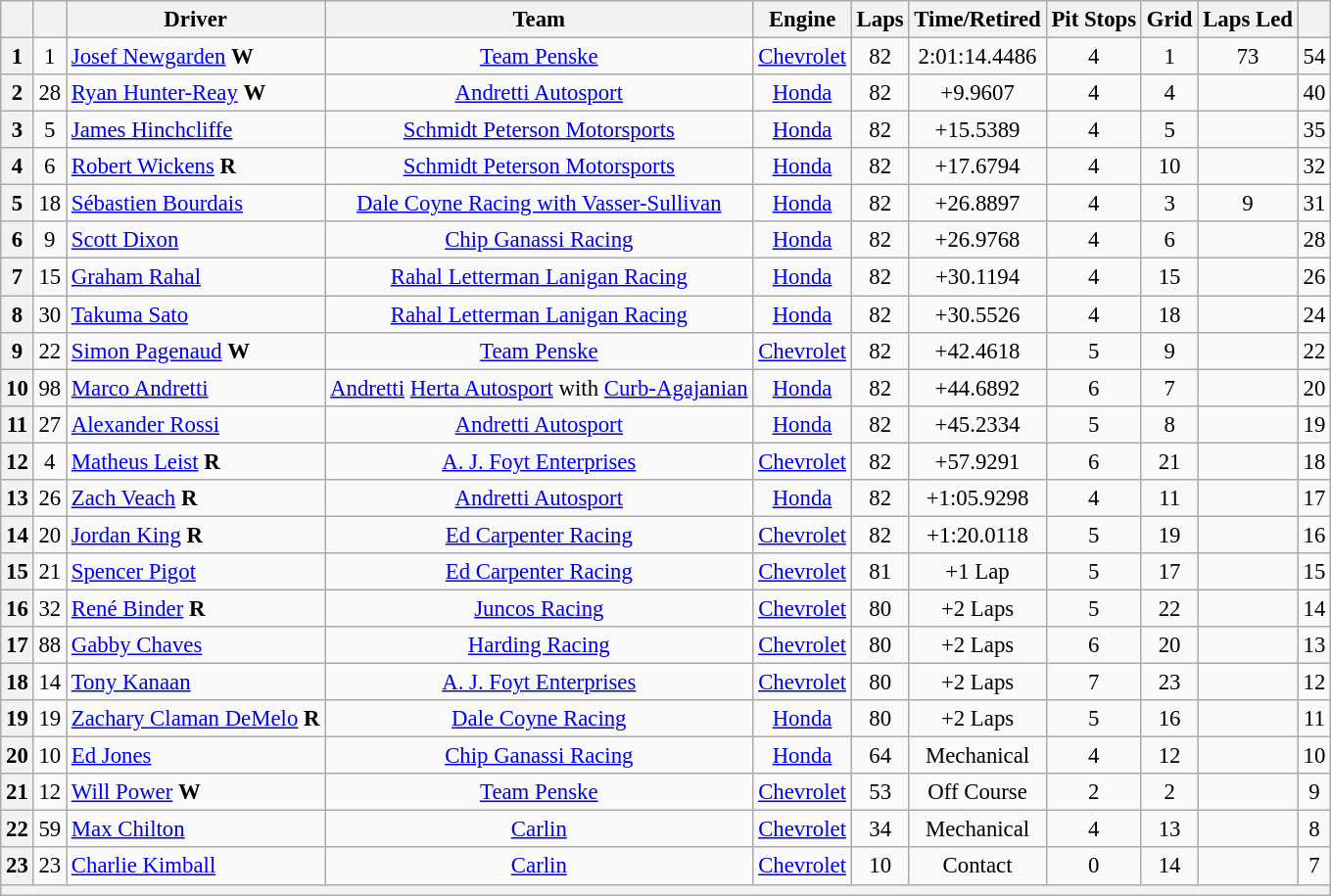<table class="wikitable" style="text-align:center; font-size: 95%;">
<tr>
<th></th>
<th></th>
<th>Driver</th>
<th>Team</th>
<th>Engine</th>
<th>Laps</th>
<th>Time/Retired</th>
<th>Pit Stops</th>
<th>Grid</th>
<th>Laps Led</th>
<th></th>
</tr>
<tr>
<th>1</th>
<td>1</td>
<td align="left"> <a href='#'>Josef Newgarden</a> <strong><span>W</span></strong></td>
<td><a href='#'>Team Penske</a></td>
<td><a href='#'>Chevrolet</a></td>
<td>82</td>
<td>2:01:14.4486</td>
<td>4</td>
<td>1</td>
<td>73</td>
<td>54</td>
</tr>
<tr>
<th>2</th>
<td>28</td>
<td align="left"> <a href='#'>Ryan Hunter-Reay</a> <strong><span>W</span></strong></td>
<td><a href='#'>Andretti Autosport</a></td>
<td><a href='#'>Honda</a></td>
<td>82</td>
<td>+9.9607</td>
<td>4</td>
<td>4</td>
<td></td>
<td>40</td>
</tr>
<tr>
<th>3</th>
<td>5</td>
<td align="left"> <a href='#'>James Hinchcliffe</a></td>
<td><a href='#'>Schmidt Peterson Motorsports</a></td>
<td><a href='#'>Honda</a></td>
<td>82</td>
<td>+15.5389</td>
<td>4</td>
<td>5</td>
<td></td>
<td>35</td>
</tr>
<tr>
<th>4</th>
<td>6</td>
<td align="left"> <a href='#'>Robert Wickens</a> <strong><span>R</span></strong></td>
<td><a href='#'>Schmidt Peterson Motorsports</a></td>
<td><a href='#'>Honda</a></td>
<td>82</td>
<td>+17.6794</td>
<td>4</td>
<td>10</td>
<td></td>
<td>32</td>
</tr>
<tr>
<th>5</th>
<td>18</td>
<td align="left"> <a href='#'>Sébastien Bourdais</a></td>
<td><a href='#'>Dale Coyne Racing with Vasser-Sullivan</a></td>
<td><a href='#'>Honda</a></td>
<td>82</td>
<td>+26.8897</td>
<td>4</td>
<td>3</td>
<td>9</td>
<td>31</td>
</tr>
<tr>
<th>6</th>
<td>9</td>
<td align="left"> <a href='#'>Scott Dixon</a></td>
<td><a href='#'>Chip Ganassi Racing</a></td>
<td><a href='#'>Honda</a></td>
<td>82</td>
<td>+26.9768</td>
<td>4</td>
<td>6</td>
<td></td>
<td>28</td>
</tr>
<tr>
<th>7</th>
<td>15</td>
<td align="left"> <a href='#'>Graham Rahal</a></td>
<td><a href='#'>Rahal Letterman Lanigan Racing</a></td>
<td><a href='#'>Honda</a></td>
<td>82</td>
<td>+30.1194</td>
<td>4</td>
<td>15</td>
<td></td>
<td>26</td>
</tr>
<tr>
<th>8</th>
<td>30</td>
<td align="left"> <a href='#'>Takuma Sato</a></td>
<td><a href='#'>Rahal Letterman Lanigan Racing</a></td>
<td><a href='#'>Honda</a></td>
<td>82</td>
<td>+30.5526</td>
<td>4</td>
<td>18</td>
<td></td>
<td>24</td>
</tr>
<tr>
<th>9</th>
<td>22</td>
<td align="left"> <a href='#'>Simon Pagenaud</a> <strong><span>W</span></strong></td>
<td><a href='#'>Team Penske</a></td>
<td><a href='#'>Chevrolet</a></td>
<td>82</td>
<td>+42.4618</td>
<td>5</td>
<td>9</td>
<td></td>
<td>22</td>
</tr>
<tr>
<th>10</th>
<td>98</td>
<td align="left"> <a href='#'>Marco Andretti</a></td>
<td><a href='#'>Andretti</a> <a href='#'>Herta Autosport</a> with <a href='#'>Curb-Agajanian</a></td>
<td><a href='#'>Honda</a></td>
<td>82</td>
<td>+44.6892</td>
<td>6</td>
<td>7</td>
<td></td>
<td>20</td>
</tr>
<tr>
<th>11</th>
<td>27</td>
<td align="left"> <a href='#'>Alexander Rossi</a></td>
<td><a href='#'>Andretti Autosport</a></td>
<td><a href='#'>Honda</a></td>
<td>82</td>
<td>+45.2334</td>
<td>5</td>
<td>8</td>
<td></td>
<td>19</td>
</tr>
<tr>
<th>12</th>
<td>4</td>
<td align="left"> <a href='#'>Matheus Leist</a> <strong><span>R</span></strong></td>
<td><a href='#'>A. J. Foyt Enterprises</a></td>
<td><a href='#'>Chevrolet</a></td>
<td>82</td>
<td>+57.9291</td>
<td>6</td>
<td>21</td>
<td></td>
<td>18</td>
</tr>
<tr>
<th>13</th>
<td>26</td>
<td align="left"> <a href='#'>Zach Veach</a> <strong><span>R</span></strong></td>
<td><a href='#'>Andretti Autosport</a></td>
<td><a href='#'>Honda</a></td>
<td>82</td>
<td>+1:05.9298</td>
<td>4</td>
<td>11</td>
<td></td>
<td>17</td>
</tr>
<tr>
<th>14</th>
<td>20</td>
<td align="left"> <a href='#'>Jordan King</a> <strong><span>R</span></strong></td>
<td><a href='#'>Ed Carpenter Racing</a></td>
<td><a href='#'>Chevrolet</a></td>
<td>82</td>
<td>+1:20.0118</td>
<td>5</td>
<td>19</td>
<td></td>
<td>16</td>
</tr>
<tr>
<th>15</th>
<td>21</td>
<td align="left"> <a href='#'>Spencer Pigot</a></td>
<td><a href='#'>Ed Carpenter Racing</a></td>
<td><a href='#'>Chevrolet</a></td>
<td>81</td>
<td>+1 Lap</td>
<td>5</td>
<td>17</td>
<td></td>
<td>15</td>
</tr>
<tr>
<th>16</th>
<td>32</td>
<td align="left"> <a href='#'>René Binder</a> <strong><span>R</span></strong></td>
<td><a href='#'>Juncos Racing</a></td>
<td><a href='#'>Chevrolet</a></td>
<td>80</td>
<td>+2 Laps</td>
<td>5</td>
<td>22</td>
<td></td>
<td>14</td>
</tr>
<tr>
<th>17</th>
<td>88</td>
<td align="left"> <a href='#'>Gabby Chaves</a></td>
<td><a href='#'>Harding Racing</a></td>
<td><a href='#'>Chevrolet</a></td>
<td>80</td>
<td>+2 Laps</td>
<td>6</td>
<td>20</td>
<td></td>
<td>13</td>
</tr>
<tr>
<th>18</th>
<td>14</td>
<td align="left"> <a href='#'>Tony Kanaan</a></td>
<td><a href='#'>A. J. Foyt Enterprises</a></td>
<td><a href='#'>Chevrolet</a></td>
<td>80</td>
<td>+2 Laps</td>
<td>7</td>
<td>23</td>
<td></td>
<td>12</td>
</tr>
<tr>
<th>19</th>
<td>19</td>
<td align="left"> <a href='#'>Zachary Claman DeMelo</a> <strong><span>R</span></strong></td>
<td><a href='#'>Dale Coyne Racing</a></td>
<td><a href='#'>Honda</a></td>
<td>80</td>
<td>+2 Laps</td>
<td>5</td>
<td>16</td>
<td></td>
<td>11</td>
</tr>
<tr>
<th>20</th>
<td>10</td>
<td align="left"> <a href='#'>Ed Jones</a></td>
<td><a href='#'>Chip Ganassi Racing</a></td>
<td><a href='#'>Honda</a></td>
<td>64</td>
<td>Mechanical</td>
<td>4</td>
<td>12</td>
<td></td>
<td>10</td>
</tr>
<tr>
<th>21</th>
<td>12</td>
<td align="left"> <a href='#'>Will Power</a> <strong><span>W</span></strong></td>
<td><a href='#'>Team Penske</a></td>
<td><a href='#'>Chevrolet</a></td>
<td>53</td>
<td>Off Course</td>
<td>2</td>
<td>2</td>
<td></td>
<td>9</td>
</tr>
<tr>
<th>22</th>
<td>59</td>
<td align="left"> <a href='#'>Max Chilton</a></td>
<td><a href='#'>Carlin</a></td>
<td><a href='#'>Chevrolet</a></td>
<td>34</td>
<td>Mechanical</td>
<td>4</td>
<td>13</td>
<td></td>
<td>8</td>
</tr>
<tr>
<th>23</th>
<td>23</td>
<td align="left"> <a href='#'>Charlie Kimball</a></td>
<td><a href='#'>Carlin</a></td>
<td><a href='#'>Chevrolet</a></td>
<td>10</td>
<td>Contact</td>
<td>0</td>
<td>14</td>
<td></td>
<td>7</td>
</tr>
<tr>
<th colspan="11"></th>
</tr>
</table>
